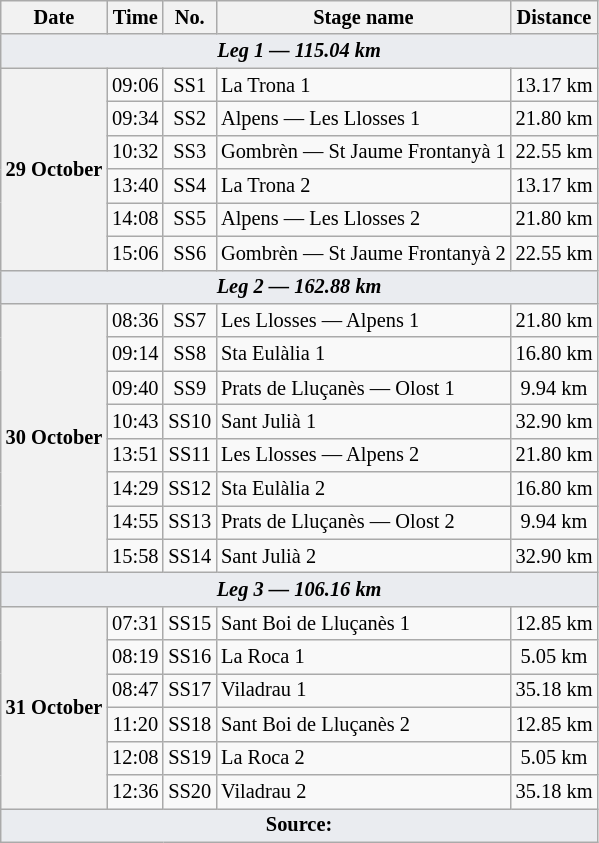<table class="wikitable" style="font-size: 85%;">
<tr>
<th>Date</th>
<th>Time</th>
<th>No.</th>
<th>Stage name</th>
<th>Distance</th>
</tr>
<tr>
<td style="background-color:#EAECF0; text-align:center" colspan="5"><strong><em>Leg 1 — 115.04 km</em></strong></td>
</tr>
<tr>
<th rowspan="6">29 October</th>
<td align="center">09:06</td>
<td align="center">SS1</td>
<td>La Trona 1</td>
<td align="center">13.17 km</td>
</tr>
<tr>
<td align="center">09:34</td>
<td align="center">SS2</td>
<td>Alpens — Les Llosses 1</td>
<td align="center">21.80 km</td>
</tr>
<tr>
<td align="center">10:32</td>
<td align="center">SS3</td>
<td>Gombrèn — St Jaume Frontanyà 1</td>
<td align="center">22.55 km</td>
</tr>
<tr>
<td align="center">13:40</td>
<td align="center">SS4</td>
<td>La Trona 2</td>
<td align="center">13.17 km</td>
</tr>
<tr>
<td align="center">14:08</td>
<td align="center">SS5</td>
<td>Alpens — Les Llosses 2</td>
<td align="center">21.80 km</td>
</tr>
<tr>
<td align="center">15:06</td>
<td align="center">SS6</td>
<td>Gombrèn — St Jaume Frontanyà 2</td>
<td align="center">22.55 km</td>
</tr>
<tr>
<td style="background-color:#EAECF0; text-align:center" colspan="5"><strong><em>Leg 2 — 162.88 km</em></strong></td>
</tr>
<tr>
<th rowspan="8">30 October</th>
<td align="center">08:36</td>
<td align="center">SS7</td>
<td>Les Llosses — Alpens 1</td>
<td align="center">21.80 km</td>
</tr>
<tr>
<td align="center">09:14</td>
<td align="center">SS8</td>
<td>Sta Eulàlia 1</td>
<td align="center">16.80 km</td>
</tr>
<tr>
<td align="center">09:40</td>
<td align="center">SS9</td>
<td>Prats de Lluçanès — Olost 1</td>
<td align="center">9.94 km</td>
</tr>
<tr>
<td align="center">10:43</td>
<td align="center">SS10</td>
<td>Sant Julià 1</td>
<td align="center">32.90 km</td>
</tr>
<tr>
<td align="center">13:51</td>
<td align="center">SS11</td>
<td>Les Llosses — Alpens 2</td>
<td align="center">21.80 km</td>
</tr>
<tr>
<td align="center">14:29</td>
<td align="center">SS12</td>
<td>Sta Eulàlia 2</td>
<td align="center">16.80 km</td>
</tr>
<tr>
<td align="center">14:55</td>
<td align="center">SS13</td>
<td>Prats de Lluçanès — Olost 2</td>
<td align="center">9.94 km</td>
</tr>
<tr>
<td align="center">15:58</td>
<td align="center">SS14</td>
<td>Sant Julià 2</td>
<td align="center">32.90 km</td>
</tr>
<tr>
<td style="background-color:#EAECF0; text-align:center" colspan="5"><strong><em>Leg 3 — 106.16 km</em></strong></td>
</tr>
<tr>
<th rowspan="6">31 October</th>
<td align="center">07:31</td>
<td align="center">SS15</td>
<td>Sant Boi de Lluçanès 1</td>
<td align="center">12.85 km</td>
</tr>
<tr>
<td align="center">08:19</td>
<td align="center">SS16</td>
<td>La Roca 1</td>
<td align="center">5.05 km</td>
</tr>
<tr>
<td align="center">08:47</td>
<td align="center">SS17</td>
<td>Viladrau 1</td>
<td align="center">35.18 km</td>
</tr>
<tr>
<td align="center">11:20</td>
<td align="center">SS18</td>
<td>Sant Boi de Lluçanès 2</td>
<td align="center">12.85 km</td>
</tr>
<tr>
<td align="center">12:08</td>
<td align="center">SS19</td>
<td>La Roca 2</td>
<td align="center">5.05 km</td>
</tr>
<tr>
<td align="center">12:36</td>
<td align="center">SS20</td>
<td>Viladrau 2</td>
<td align="center">35.18 km</td>
</tr>
<tr>
<td style="background-color:#EAECF0; text-align:center" colspan="5"><strong>Source:</strong></td>
</tr>
</table>
